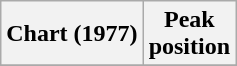<table class="wikitable">
<tr>
<th align="left">Chart (1977)</th>
<th style="text-align:center;">Peak<br>position</th>
</tr>
<tr>
</tr>
</table>
